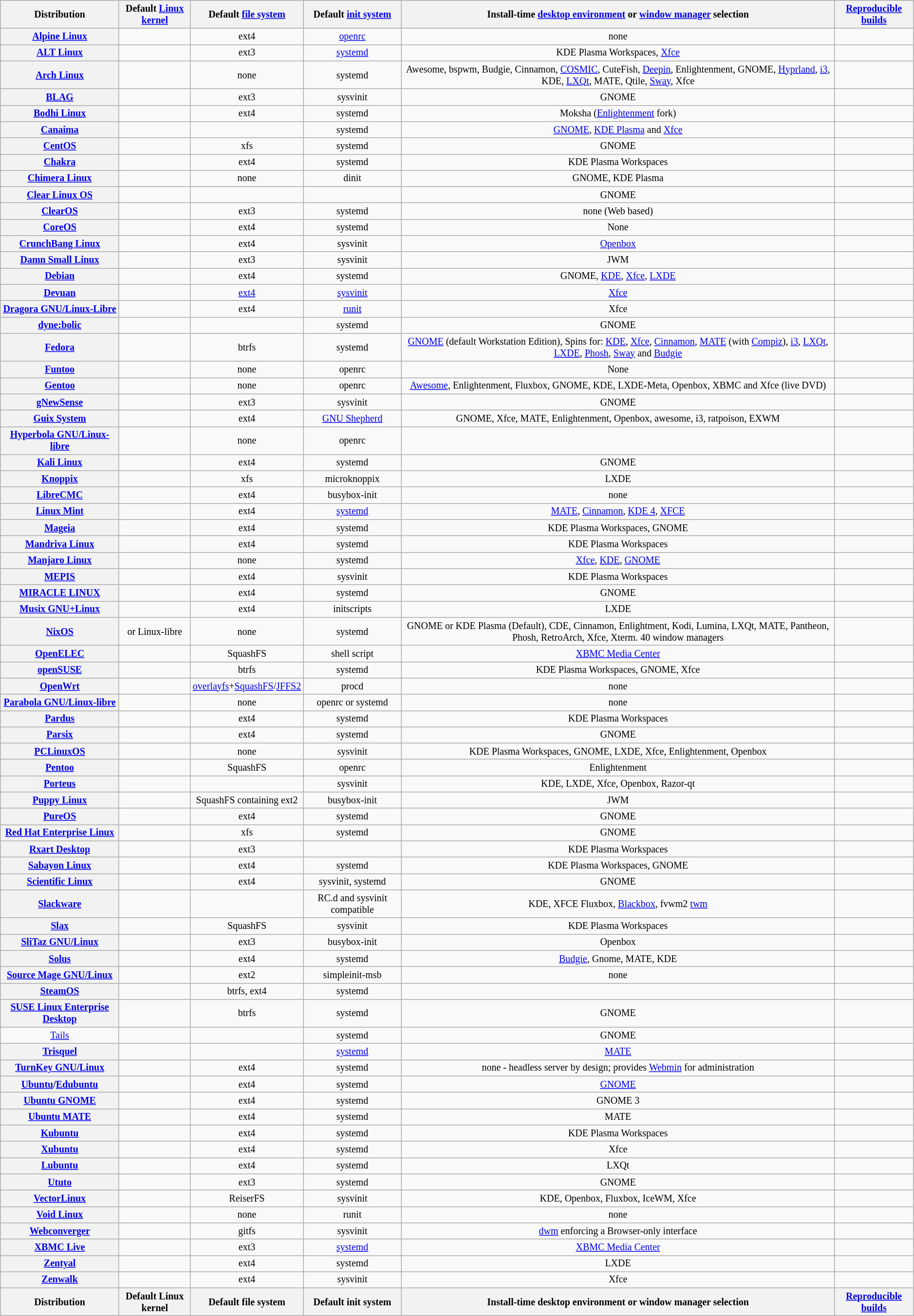<table class="wikitable sortable sort-under" style="font-size: smaller; text-align: center; width: auto">
<tr style="background: #ececec;">
<th>Distribution</th>
<th abbr="Kernel">Default <a href='#'>Linux kernel</a></th>
<th abbr="File system">Default <a href='#'>file system</a></th>
<th abbr="Init system">Default <a href='#'>init system</a></th>
<th abbr="Environment">Install-time <a href='#'>desktop environment</a> or <a href='#'>window manager</a> selection</th>
<th abbr="Reproducible builds"><a href='#'>Reproducible builds</a></th>
</tr>
<tr>
<th><a href='#'>Alpine Linux</a></th>
<td></td>
<td>ext4</td>
<td><a href='#'>openrc</a></td>
<td> none</td>
<td></td>
</tr>
<tr>
<th><a href='#'>ALT Linux</a></th>
<td></td>
<td>ext3</td>
<td><a href='#'>systemd</a></td>
<td>KDE Plasma Workspaces, <a href='#'>Xfce</a></td>
<td></td>
</tr>
<tr>
<th><a href='#'>Arch Linux</a></th>
<td></td>
<td>none</td>
<td>systemd</td>
<td>Awesome, bspwm, Budgie, Cinnamon, <a href='#'>COSMIC</a>, CuteFish, <a href='#'>Deepin</a>, Enlightenment, GNOME, <a href='#'>Hyprland</a>, <a href='#'>i3</a>, KDE, <a href='#'>LXQt</a>, MATE, Qtile, <a href='#'>Sway</a>, Xfce</td>
<td></td>
</tr>
<tr>
<th><a href='#'>BLAG</a></th>
<td></td>
<td>ext3</td>
<td>sysvinit</td>
<td>GNOME</td>
<td></td>
</tr>
<tr>
<th><a href='#'>Bodhi Linux</a></th>
<td></td>
<td>ext4</td>
<td>systemd</td>
<td>Moksha (<a href='#'>Enlightenment</a> fork)</td>
<td></td>
</tr>
<tr>
<th><a href='#'>Canaima</a></th>
<td></td>
<td></td>
<td>systemd</td>
<td><a href='#'>GNOME</a>, <a href='#'>KDE Plasma</a> and <a href='#'>Xfce</a></td>
<td></td>
</tr>
<tr>
<th><a href='#'>CentOS</a></th>
<td></td>
<td>xfs</td>
<td>systemd</td>
<td>GNOME</td>
<td></td>
</tr>
<tr>
<th><a href='#'>Chakra</a></th>
<td></td>
<td>ext4</td>
<td>systemd</td>
<td>KDE Plasma Workspaces</td>
<td></td>
</tr>
<tr>
<th><a href='#'>Chimera Linux</a></th>
<td></td>
<td>none</td>
<td>dinit</td>
<td>GNOME, KDE Plasma</td>
<td></td>
</tr>
<tr>
<th><a href='#'>Clear Linux OS</a></th>
<td></td>
<td></td>
<td></td>
<td>GNOME</td>
<td></td>
</tr>
<tr>
<th><a href='#'>ClearOS</a></th>
<td></td>
<td>ext3</td>
<td>systemd</td>
<td> none (Web based)</td>
<td></td>
</tr>
<tr>
<th><a href='#'>CoreOS</a></th>
<td></td>
<td>ext4</td>
<td>systemd</td>
<td>None</td>
<td></td>
</tr>
<tr>
<th><a href='#'>CrunchBang Linux</a></th>
<td></td>
<td>ext4</td>
<td>sysvinit</td>
<td><a href='#'>Openbox</a></td>
<td></td>
</tr>
<tr>
<th><a href='#'>Damn Small Linux</a></th>
<td></td>
<td>ext3</td>
<td>sysvinit</td>
<td>JWM</td>
<td></td>
</tr>
<tr>
<th><a href='#'>Debian</a></th>
<td></td>
<td>ext4</td>
<td>systemd</td>
<td>GNOME, <a href='#'>KDE</a>, <a href='#'>Xfce</a>, <a href='#'>LXDE</a></td>
<td></td>
</tr>
<tr>
<th><a href='#'>Devuan</a></th>
<td></td>
<td><a href='#'>ext4</a></td>
<td><a href='#'>sysvinit</a></td>
<td><a href='#'>Xfce</a></td>
<td></td>
</tr>
<tr>
<th><a href='#'>Dragora GNU/Linux-Libre</a></th>
<td></td>
<td>ext4</td>
<td><a href='#'>runit</a></td>
<td>Xfce</td>
<td></td>
</tr>
<tr>
<th><a href='#'>dyne:bolic</a></th>
<td></td>
<td></td>
<td>systemd</td>
<td>GNOME</td>
<td></td>
</tr>
<tr>
<th><a href='#'>Fedora</a></th>
<td></td>
<td>btrfs</td>
<td>systemd</td>
<td><a href='#'>GNOME</a> (default Workstation Edition), Spins for: <a href='#'>KDE</a>, <a href='#'>Xfce</a>, <a href='#'>Cinnamon</a>, <a href='#'>MATE</a> (with <a href='#'>Compiz</a>), <a href='#'>i3</a>, <a href='#'>LXQt</a>, <a href='#'>LXDE</a>, <a href='#'>Phosh</a>, <a href='#'>Sway</a> and <a href='#'>Budgie</a></td>
<td></td>
</tr>
<tr>
<th><a href='#'>Funtoo</a></th>
<td></td>
<td>none</td>
<td>openrc</td>
<td>None</td>
<td></td>
</tr>
<tr>
<th><a href='#'>Gentoo</a></th>
<td> </td>
<td>none</td>
<td>openrc</td>
<td><a href='#'>Awesome</a>, Enlightenment, Fluxbox, GNOME, KDE, LXDE-Meta, Openbox, XBMC and Xfce (live DVD)</td>
<td></td>
</tr>
<tr>
<th><a href='#'>gNewSense</a></th>
<td></td>
<td>ext3</td>
<td>sysvinit</td>
<td>GNOME</td>
<td></td>
</tr>
<tr>
<th><a href='#'>Guix System</a></th>
<td></td>
<td>ext4</td>
<td><a href='#'>GNU Shepherd</a></td>
<td>GNOME, Xfce, MATE, Enlightenment, Openbox, awesome, i3, ratpoison, EXWM</td>
<td></td>
</tr>
<tr>
<th><a href='#'>Hyperbola GNU/Linux-libre</a></th>
<td></td>
<td>none</td>
<td>openrc</td>
<td></td>
<td></td>
</tr>
<tr>
<th><a href='#'>Kali Linux</a></th>
<td></td>
<td>ext4</td>
<td>systemd</td>
<td>GNOME</td>
<td></td>
</tr>
<tr>
<th><a href='#'>Knoppix</a></th>
<td></td>
<td>xfs</td>
<td>microknoppix</td>
<td>LXDE</td>
<td></td>
</tr>
<tr>
<th><a href='#'>LibreCMC</a></th>
<td></td>
<td>ext4</td>
<td>busybox-init</td>
<td> none</td>
<td></td>
</tr>
<tr>
<th><a href='#'>Linux Mint</a></th>
<td></td>
<td>ext4</td>
<td><a href='#'>systemd</a></td>
<td><a href='#'>MATE</a>, <a href='#'>Cinnamon</a>, <a href='#'>KDE 4</a>, <a href='#'>XFCE</a></td>
<td></td>
</tr>
<tr>
<th><a href='#'>Mageia</a></th>
<td></td>
<td>ext4</td>
<td>systemd</td>
<td>KDE Plasma Workspaces, GNOME</td>
<td></td>
</tr>
<tr>
<th><a href='#'>Mandriva Linux</a></th>
<td></td>
<td>ext4</td>
<td>systemd</td>
<td>KDE Plasma Workspaces</td>
<td></td>
</tr>
<tr>
<th><a href='#'>Manjaro Linux</a></th>
<td></td>
<td>none</td>
<td>systemd</td>
<td><a href='#'>Xfce</a>, <a href='#'>KDE</a>, <a href='#'>GNOME</a></td>
<td></td>
</tr>
<tr>
<th><a href='#'>MEPIS</a></th>
<td></td>
<td>ext4</td>
<td>sysvinit</td>
<td>KDE Plasma Workspaces</td>
<td></td>
</tr>
<tr>
<th><a href='#'>MIRACLE LINUX</a></th>
<td></td>
<td>ext4</td>
<td>systemd</td>
<td>GNOME</td>
<td></td>
</tr>
<tr>
<th><a href='#'>Musix GNU+Linux</a></th>
<td></td>
<td>ext4</td>
<td>initscripts</td>
<td>LXDE</td>
<td></td>
</tr>
<tr>
<th><a href='#'>NixOS</a></th>
<td> or Linux-libre</td>
<td>none</td>
<td>systemd</td>
<td>GNOME or KDE Plasma (Default), CDE, Cinnamon, Enlightment, Kodi, Lumina, LXQt, MATE, Pantheon, Phosh, RetroArch, Xfce, Xterm. 40 window managers</td>
<td></td>
</tr>
<tr>
<th><a href='#'>OpenELEC</a></th>
<td></td>
<td>SquashFS</td>
<td>shell script</td>
<td><a href='#'>XBMC Media Center</a></td>
<td></td>
</tr>
<tr>
<th><a href='#'>openSUSE</a></th>
<td></td>
<td>btrfs</td>
<td>systemd</td>
<td>KDE Plasma Workspaces, GNOME, Xfce</td>
<td></td>
</tr>
<tr>
<th><a href='#'>OpenWrt</a></th>
<td></td>
<td><a href='#'>overlayfs</a>+<a href='#'>SquashFS</a>/<a href='#'>JFFS2</a></td>
<td>procd</td>
<td> none</td>
<td></td>
</tr>
<tr>
<th><a href='#'>Parabola GNU/Linux-libre</a></th>
<td></td>
<td>none</td>
<td>openrc or systemd</td>
<td> none</td>
<td></td>
</tr>
<tr>
<th><a href='#'>Pardus</a></th>
<td></td>
<td>ext4</td>
<td>systemd</td>
<td>KDE Plasma Workspaces</td>
<td></td>
</tr>
<tr>
<th><a href='#'>Parsix</a></th>
<td></td>
<td>ext4</td>
<td>systemd</td>
<td>GNOME</td>
<td></td>
</tr>
<tr>
<th><a href='#'>PCLinuxOS</a></th>
<td></td>
<td>none</td>
<td>sysvinit</td>
<td>KDE Plasma Workspaces, GNOME, LXDE, Xfce, Enlightenment, Openbox</td>
<td></td>
</tr>
<tr>
<th><a href='#'>Pentoo</a></th>
<td></td>
<td>SquashFS</td>
<td>openrc</td>
<td>Enlightenment</td>
<td></td>
</tr>
<tr>
<th><a href='#'>Porteus</a></th>
<td></td>
<td></td>
<td>sysvinit</td>
<td>KDE, LXDE, Xfce, Openbox, Razor-qt</td>
<td></td>
</tr>
<tr>
<th><a href='#'>Puppy Linux</a></th>
<td></td>
<td>SquashFS containing ext2</td>
<td>busybox-init</td>
<td>JWM</td>
<td></td>
</tr>
<tr>
<th><a href='#'>PureOS</a></th>
<td></td>
<td>ext4</td>
<td>systemd</td>
<td>GNOME</td>
<td></td>
</tr>
<tr>
<th><a href='#'>Red Hat Enterprise Linux</a></th>
<td></td>
<td>xfs</td>
<td>systemd</td>
<td>GNOME</td>
<td></td>
</tr>
<tr>
<th><a href='#'>Rxart Desktop</a></th>
<td></td>
<td>ext3</td>
<td></td>
<td>KDE Plasma Workspaces</td>
<td></td>
</tr>
<tr>
<th><a href='#'>Sabayon Linux</a></th>
<td></td>
<td>ext4</td>
<td>systemd</td>
<td>KDE Plasma Workspaces, GNOME</td>
<td></td>
</tr>
<tr>
<th><a href='#'>Scientific Linux</a></th>
<td></td>
<td>ext4</td>
<td>sysvinit, systemd</td>
<td>GNOME</td>
<td></td>
</tr>
<tr>
<th><a href='#'>Slackware</a></th>
<td></td>
<td></td>
<td>RC.d and sysvinit compatible</td>
<td>KDE, XFCE Fluxbox, <a href='#'>Blackbox</a>, fvwm2 <a href='#'>twm</a></td>
<td></td>
</tr>
<tr>
<th><a href='#'>Slax</a></th>
<td></td>
<td>SquashFS</td>
<td>sysvinit</td>
<td>KDE Plasma Workspaces</td>
<td></td>
</tr>
<tr>
<th><a href='#'>SliTaz GNU/Linux</a></th>
<td></td>
<td>ext3</td>
<td>busybox-init</td>
<td>Openbox</td>
<td></td>
</tr>
<tr>
<th><a href='#'>Solus</a></th>
<td></td>
<td>ext4</td>
<td>systemd</td>
<td><a href='#'>Budgie</a>, Gnome, MATE, KDE</td>
<td></td>
</tr>
<tr>
<th><a href='#'>Source Mage GNU/Linux</a></th>
<td></td>
<td>ext2</td>
<td>simpleinit-msb</td>
<td> none</td>
<td></td>
</tr>
<tr>
<th><a href='#'>SteamOS</a></th>
<td></td>
<td>btrfs, ext4</td>
<td>systemd</td>
<td></td>
<td></td>
</tr>
<tr>
<th><a href='#'>SUSE Linux Enterprise Desktop</a></th>
<td></td>
<td>btrfs</td>
<td>systemd</td>
<td>GNOME</td>
<td></td>
</tr>
<tr>
<td><a href='#'>Tails</a></td>
<td></td>
<td></td>
<td>systemd</td>
<td>GNOME</td>
<td></td>
</tr>
<tr>
<th><a href='#'>Trisquel</a></th>
<td></td>
<td></td>
<td><a href='#'>systemd</a></td>
<td><a href='#'>MATE</a></td>
<td></td>
</tr>
<tr>
<th><a href='#'>TurnKey GNU/Linux</a></th>
<td></td>
<td>ext4</td>
<td>systemd</td>
<td>none - headless server by design; provides <a href='#'>Webmin</a> for administration</td>
<td></td>
</tr>
<tr>
<th><a href='#'>Ubuntu</a>/<a href='#'>Edubuntu</a></th>
<td></td>
<td>ext4</td>
<td>systemd</td>
<td><a href='#'>GNOME</a></td>
<td></td>
</tr>
<tr>
<th><a href='#'>Ubuntu GNOME</a></th>
<td></td>
<td>ext4</td>
<td>systemd</td>
<td>GNOME 3</td>
<td></td>
</tr>
<tr>
<th><a href='#'>Ubuntu MATE</a></th>
<td></td>
<td>ext4</td>
<td>systemd</td>
<td>MATE</td>
<td></td>
</tr>
<tr>
<th><a href='#'>Kubuntu</a></th>
<td></td>
<td>ext4</td>
<td>systemd</td>
<td>KDE Plasma Workspaces</td>
<td></td>
</tr>
<tr>
<th><a href='#'>Xubuntu</a></th>
<td></td>
<td>ext4</td>
<td>systemd</td>
<td>Xfce</td>
<td></td>
</tr>
<tr>
<th><a href='#'>Lubuntu</a></th>
<td></td>
<td>ext4</td>
<td>systemd</td>
<td>LXQt</td>
<td></td>
</tr>
<tr>
<th><a href='#'>Ututo</a></th>
<td></td>
<td>ext3</td>
<td>systemd</td>
<td>GNOME</td>
<td></td>
</tr>
<tr>
<th><a href='#'>VectorLinux</a></th>
<td></td>
<td>ReiserFS</td>
<td>sysvinit</td>
<td>KDE, Openbox, Fluxbox, IceWM, Xfce</td>
<td></td>
</tr>
<tr>
<th><a href='#'>Void Linux</a></th>
<td></td>
<td>none</td>
<td>runit</td>
<td> none</td>
<td></td>
</tr>
<tr>
<th><a href='#'>Webconverger</a></th>
<td></td>
<td>gitfs</td>
<td>sysvinit</td>
<td><a href='#'>dwm</a> enforcing a Browser-only interface</td>
<td></td>
</tr>
<tr>
<th><a href='#'>XBMC Live</a></th>
<td></td>
<td>ext3</td>
<td><a href='#'>systemd</a></td>
<td><a href='#'>XBMC Media Center</a></td>
<td></td>
</tr>
<tr>
<th><a href='#'>Zentyal</a></th>
<td></td>
<td>ext4</td>
<td>systemd</td>
<td>LXDE</td>
<td></td>
</tr>
<tr>
<th><a href='#'>Zenwalk</a></th>
<td></td>
<td>ext4</td>
<td>sysvinit</td>
<td>Xfce</td>
<td></td>
</tr>
<tr class="sortbottom">
<th>Distribution</th>
<th abbr="Kernel">Default Linux kernel</th>
<th abbr="File system">Default file system</th>
<th abbr="Init system">Default init system</th>
<th abbr="Environment">Install-time desktop environment or window manager selection</th>
<th abbr="Reproducible builds"><a href='#'>Reproducible builds</a></th>
</tr>
</table>
